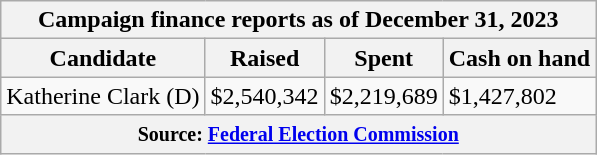<table class="wikitable sortable">
<tr>
<th colspan=4>Campaign finance reports as of December 31, 2023</th>
</tr>
<tr style="text-align:center;">
<th>Candidate</th>
<th>Raised</th>
<th>Spent</th>
<th>Cash on hand</th>
</tr>
<tr>
<td>Katherine Clark (D)</td>
<td>$2,540,342</td>
<td>$2,219,689</td>
<td>$1,427,802</td>
</tr>
<tr>
<th colspan="4"><small>Source: <a href='#'>Federal Election Commission</a></small></th>
</tr>
</table>
